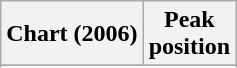<table class="wikitable sortable" border="1">
<tr>
<th>Chart (2006)</th>
<th>Peak<br>position</th>
</tr>
<tr>
</tr>
<tr>
</tr>
<tr>
</tr>
</table>
